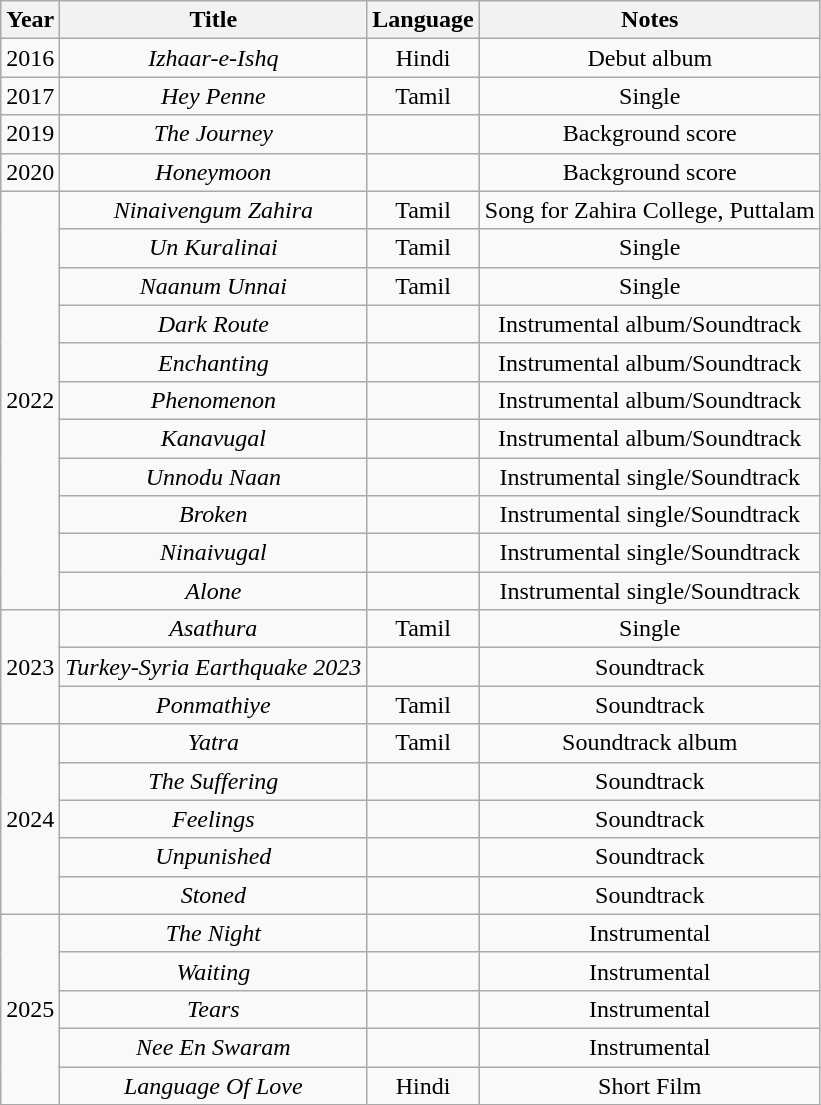<table class="wikitable sortable" style="text-align:center;">
<tr>
<th>Year</th>
<th>Title</th>
<th>Language</th>
<th>Notes</th>
</tr>
<tr>
<td>2016</td>
<td><em>Izhaar-e-Ishq</em></td>
<td>Hindi</td>
<td>Debut album</td>
</tr>
<tr>
<td>2017</td>
<td><em>Hey Penne</em></td>
<td>Tamil</td>
<td>Single</td>
</tr>
<tr>
<td>2019</td>
<td><em>The Journey</em></td>
<td></td>
<td>Background score</td>
</tr>
<tr>
<td>2020</td>
<td><em>Honeymoon</em></td>
<td></td>
<td>Background score</td>
</tr>
<tr>
<td rowspan="11">2022</td>
<td><em>Ninaivengum Zahira</em></td>
<td>Tamil</td>
<td>Song for Zahira College, Puttalam</td>
</tr>
<tr>
<td><em>Un Kuralinai</em></td>
<td>Tamil</td>
<td>Single</td>
</tr>
<tr>
<td><em>Naanum Unnai</em></td>
<td>Tamil</td>
<td>Single</td>
</tr>
<tr>
<td><em>Dark Route</em></td>
<td></td>
<td>Instrumental album/Soundtrack</td>
</tr>
<tr>
<td><em>Enchanting</em></td>
<td></td>
<td>Instrumental album/Soundtrack</td>
</tr>
<tr>
<td><em>Phenomenon</em></td>
<td></td>
<td>Instrumental album/Soundtrack</td>
</tr>
<tr>
<td><em>Kanavugal</em></td>
<td></td>
<td>Instrumental album/Soundtrack</td>
</tr>
<tr>
<td><em>Unnodu Naan</em></td>
<td></td>
<td>Instrumental single/Soundtrack</td>
</tr>
<tr>
<td><em>Broken</em></td>
<td></td>
<td>Instrumental single/Soundtrack</td>
</tr>
<tr>
<td><em>Ninaivugal</em></td>
<td></td>
<td>Instrumental single/Soundtrack</td>
</tr>
<tr>
<td><em>Alone</em></td>
<td></td>
<td>Instrumental single/Soundtrack</td>
</tr>
<tr>
<td rowspan="3">2023</td>
<td><em>Asathura</em></td>
<td>Tamil</td>
<td>Single</td>
</tr>
<tr>
<td><em>Turkey-Syria Earthquake 2023</em></td>
<td></td>
<td>Soundtrack</td>
</tr>
<tr>
<td><em>Ponmathiye</em></td>
<td>Tamil</td>
<td>Soundtrack</td>
</tr>
<tr>
<td rowspan="5">2024</td>
<td><em>Yatra</em></td>
<td>Tamil</td>
<td>Soundtrack album</td>
</tr>
<tr>
<td><em>The Suffering</em></td>
<td></td>
<td>Soundtrack</td>
</tr>
<tr>
<td><em>Feelings</em></td>
<td></td>
<td>Soundtrack</td>
</tr>
<tr>
<td><em>Unpunished</em></td>
<td></td>
<td>Soundtrack</td>
</tr>
<tr>
<td><em>Stoned</em></td>
<td></td>
<td>Soundtrack</td>
</tr>
<tr>
<td rowspan="5">2025</td>
<td><em>The Night</em></td>
<td></td>
<td>Instrumental</td>
</tr>
<tr>
<td><em>Waiting</em></td>
<td></td>
<td>Instrumental</td>
</tr>
<tr>
<td><em>Tears</em></td>
<td></td>
<td>Instrumental</td>
</tr>
<tr>
<td><em>Nee En Swaram</em></td>
<td></td>
<td>Instrumental</td>
</tr>
<tr>
<td><em>Language Of Love</em></td>
<td>Hindi</td>
<td>Short Film</td>
</tr>
</table>
